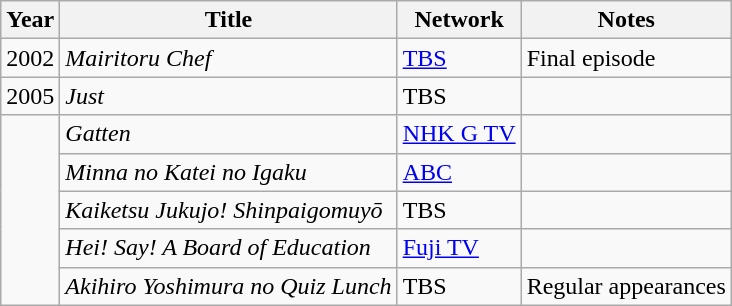<table class="wikitable">
<tr>
<th>Year</th>
<th>Title</th>
<th>Network</th>
<th>Notes</th>
</tr>
<tr>
<td>2002</td>
<td><em>Mairitoru Chef</em></td>
<td><a href='#'>TBS</a></td>
<td>Final episode</td>
</tr>
<tr>
<td>2005</td>
<td><em>Just</em></td>
<td>TBS</td>
<td></td>
</tr>
<tr>
<td rowspan="6"></td>
<td><em>Gatten</em></td>
<td><a href='#'>NHK G TV</a></td>
<td></td>
</tr>
<tr>
<td><em>Minna no Katei no Igaku</em></td>
<td><a href='#'>ABC</a></td>
<td></td>
</tr>
<tr>
<td><em>Kaiketsu Jukujo! Shinpaigomuyō</em></td>
<td>TBS</td>
<td></td>
</tr>
<tr>
<td><em>Hei! Say! A Board of Education</em></td>
<td><a href='#'>Fuji TV</a></td>
<td></td>
</tr>
<tr>
<td><em>Akihiro Yoshimura no Quiz Lunch</em></td>
<td>TBS</td>
<td>Regular appearances</td>
</tr>
</table>
